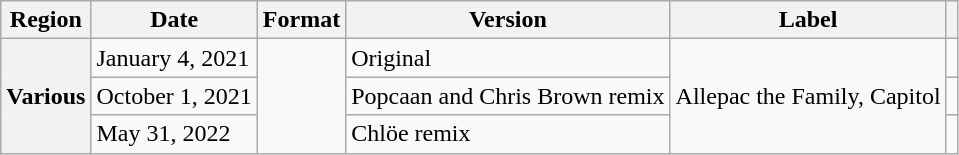<table class="wikitable plainrowheaders">
<tr>
<th scope="col">Region</th>
<th scope="col">Date</th>
<th scope="col">Format</th>
<th scope="col">Version</th>
<th scope="col">Label</th>
<th scope="col"></th>
</tr>
<tr>
<th scope="row" rowspan="3">Various</th>
<td>January 4, 2021</td>
<td rowspan="3"></td>
<td>Original</td>
<td rowspan="3">Allepac the Family, Capitol</td>
<td></td>
</tr>
<tr>
<td>October 1, 2021</td>
<td>Popcaan and Chris Brown remix</td>
<td></td>
</tr>
<tr>
<td>May 31, 2022</td>
<td>Chlöe remix</td>
<td></td>
</tr>
</table>
